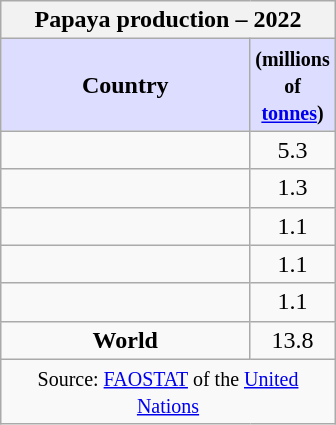<table class="wikitable" style="float:right; clear:left; width:14em; text-align:center;">
<tr>
<th colspan=2>Papaya production – 2022</th>
</tr>
<tr>
<th style="background:#ddf; width:75%;">Country</th>
<th style="background:#ddf; width:25%;"><small>(millions of <a href='#'>tonnes</a>)</small></th>
</tr>
<tr>
<td></td>
<td>5.3</td>
</tr>
<tr>
<td></td>
<td>1.3</td>
</tr>
<tr>
<td></td>
<td>1.1</td>
</tr>
<tr>
<td></td>
<td>1.1</td>
</tr>
<tr>
<td></td>
<td>1.1</td>
</tr>
<tr>
<td><strong>World</strong></td>
<td>13.8</td>
</tr>
<tr>
<td colspan=2><small>Source: <a href='#'>FAOSTAT</a> of the <a href='#'>United Nations</a></small></td>
</tr>
</table>
